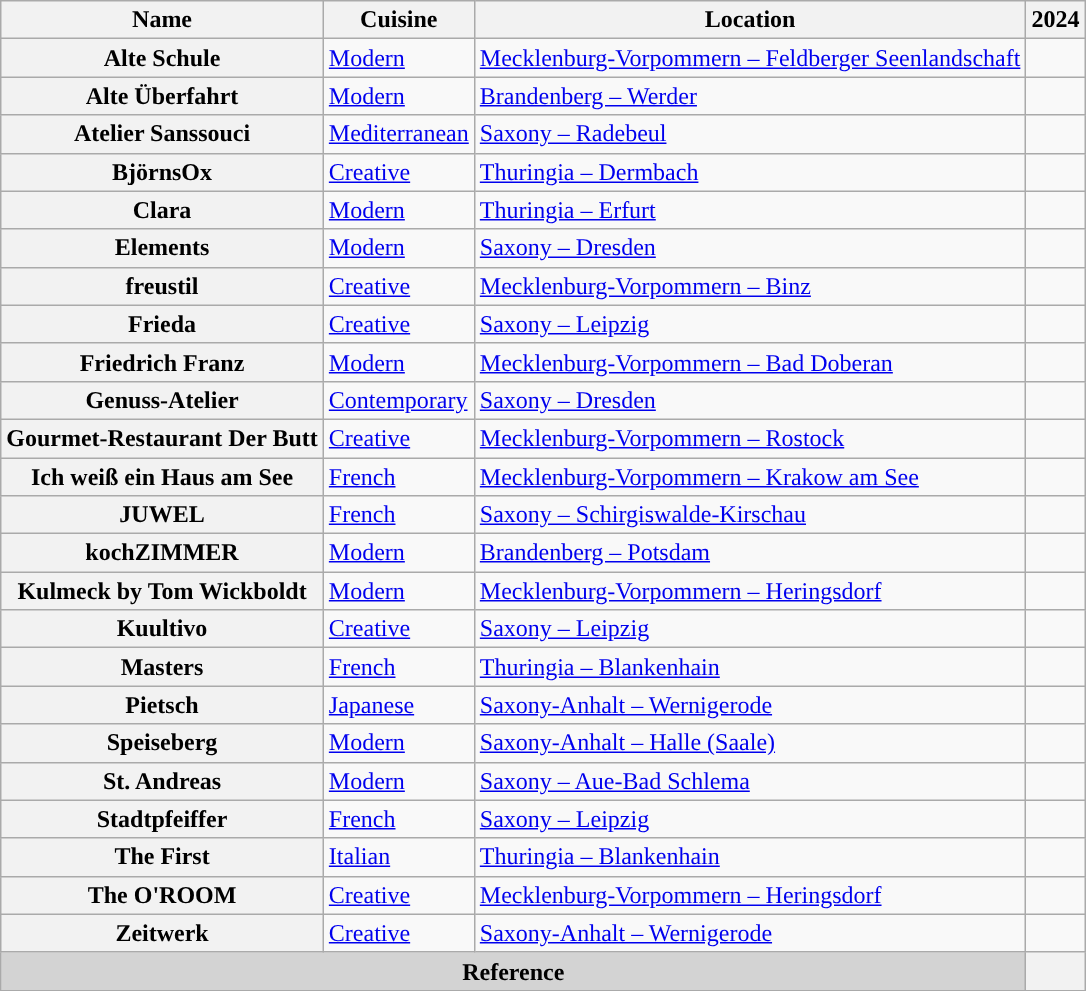<table class="wikitable sortable plainrowheaders" style="text-align:left;"">
<tr>
<th scope="col">Name</th>
<th scope="col">Cuisine</th>
<th scope="col">Location</th>
<th scope="col">2024</th>
</tr>
<tr>
<th scope="row">Alte Schule</th>
<td><a href='#'>Modern</a></td>
<td><a href='#'>Mecklenburg-Vorpommern – Feldberger Seenlandschaft</a></td>
<td></td>
</tr>
<tr>
<th scope="row">Alte Überfahrt</th>
<td><a href='#'>Modern</a></td>
<td><a href='#'>Brandenberg – Werder</a></td>
<td></td>
</tr>
<tr>
<th scope="row">Atelier Sanssouci</th>
<td><a href='#'>Mediterranean</a></td>
<td><a href='#'>Saxony – Radebeul</a></td>
<td></td>
</tr>
<tr>
<th scope="row">BjörnsOx</th>
<td><a href='#'>Creative</a></td>
<td><a href='#'>Thuringia – Dermbach</a></td>
<td></td>
</tr>
<tr>
<th scope="row">Clara</th>
<td><a href='#'>Modern</a></td>
<td><a href='#'>Thuringia – Erfurt</a></td>
<td></td>
</tr>
<tr>
<th scope="row">Elements</th>
<td><a href='#'>Modern</a></td>
<td><a href='#'>Saxony – Dresden</a></td>
<td></td>
</tr>
<tr>
<th scope="row">freustil</th>
<td><a href='#'>Creative</a></td>
<td><a href='#'>Mecklenburg-Vorpommern – Binz</a></td>
<td></td>
</tr>
<tr>
<th scope="row">Frieda</th>
<td><a href='#'>Creative</a></td>
<td><a href='#'>Saxony – Leipzig</a></td>
<td></td>
</tr>
<tr>
<th scope="row">Friedrich Franz</th>
<td><a href='#'>Modern</a></td>
<td><a href='#'>Mecklenburg-Vorpommern – Bad Doberan</a></td>
<td></td>
</tr>
<tr>
<th scope="row">Genuss-Atelier</th>
<td><a href='#'>Contemporary</a></td>
<td><a href='#'>Saxony – Dresden</a></td>
<td></td>
</tr>
<tr>
<th scope="row">Gourmet-Restaurant Der Butt</th>
<td><a href='#'>Creative</a></td>
<td><a href='#'>Mecklenburg-Vorpommern – Rostock</a></td>
<td></td>
</tr>
<tr>
<th scope="row">Ich weiß ein Haus am See</th>
<td><a href='#'>French</a></td>
<td><a href='#'>Mecklenburg-Vorpommern – Krakow am See</a></td>
<td></td>
</tr>
<tr>
<th scope="row">JUWEL</th>
<td><a href='#'>French</a></td>
<td><a href='#'>Saxony – Schirgiswalde-Kirschau</a></td>
<td></td>
</tr>
<tr>
<th scope="row">kochZIMMER</th>
<td><a href='#'>Modern</a></td>
<td><a href='#'>Brandenberg – Potsdam</a></td>
<td></td>
</tr>
<tr>
<th scope="row">Kulmeck by Tom Wickboldt</th>
<td><a href='#'>Modern</a></td>
<td><a href='#'>Mecklenburg-Vorpommern – Heringsdorf</a></td>
<td></td>
</tr>
<tr>
<th scope="row">Kuultivo</th>
<td><a href='#'>Creative</a></td>
<td><a href='#'>Saxony – Leipzig</a></td>
<td></td>
</tr>
<tr>
<th scope="row">Masters</th>
<td><a href='#'>French</a></td>
<td><a href='#'>Thuringia – Blankenhain</a></td>
<td></td>
</tr>
<tr>
<th scope="row">Pietsch</th>
<td><a href='#'>Japanese</a></td>
<td><a href='#'>Saxony-Anhalt – Wernigerode</a></td>
<td></td>
</tr>
<tr>
<th scope="row">Speiseberg</th>
<td><a href='#'>Modern</a></td>
<td><a href='#'>Saxony-Anhalt – Halle (Saale)</a></td>
<td></td>
</tr>
<tr>
<th scope="row">St. Andreas</th>
<td><a href='#'>Modern</a></td>
<td><a href='#'>Saxony – Aue-Bad Schlema</a></td>
<td></td>
</tr>
<tr>
<th scope="row">Stadtpfeiffer</th>
<td><a href='#'>French</a></td>
<td><a href='#'>Saxony – Leipzig</a></td>
<td></td>
</tr>
<tr>
<th scope="row">The First</th>
<td><a href='#'>Italian</a></td>
<td><a href='#'>Thuringia – Blankenhain</a></td>
<td></td>
</tr>
<tr>
<th scope="row">The O'ROOM</th>
<td><a href='#'>Creative</a></td>
<td><a href='#'>Mecklenburg-Vorpommern – Heringsdorf</a></td>
<td></td>
</tr>
<tr>
<th scope="row">Zeitwerk</th>
<td><a href='#'>Creative</a></td>
<td><a href='#'>Saxony-Anhalt – Wernigerode</a></td>
<td></td>
</tr>
<tr>
<th colspan="3" style="text-align: center;background: lightgray;">Reference</th>
<th></th>
</tr>
</table>
